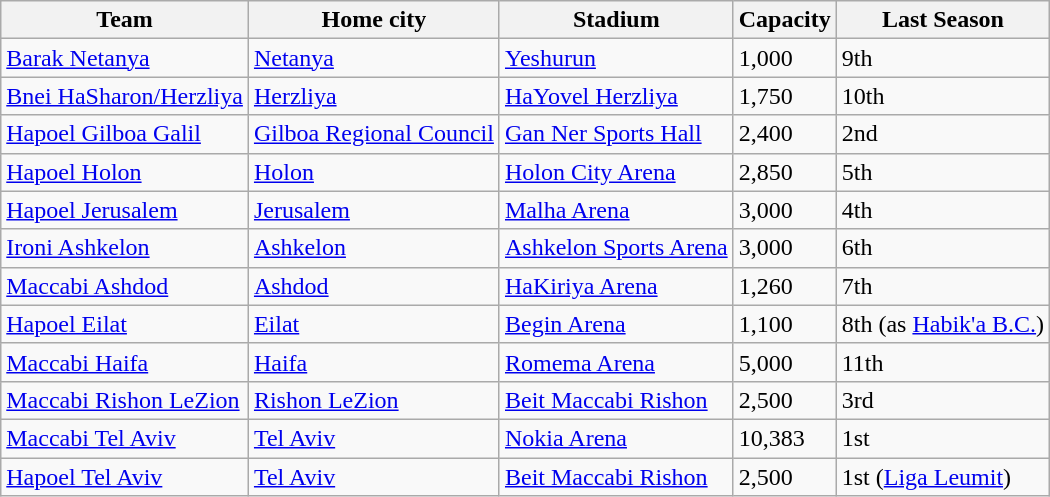<table class="wikitable sortable">
<tr>
<th>Team</th>
<th>Home city</th>
<th>Stadium</th>
<th>Capacity</th>
<th>Last Season</th>
</tr>
<tr>
<td><a href='#'>Barak Netanya</a></td>
<td><a href='#'>Netanya</a></td>
<td><a href='#'>Yeshurun</a></td>
<td>1,000</td>
<td>9th</td>
</tr>
<tr>
<td><a href='#'>Bnei HaSharon/Herzliya</a></td>
<td><a href='#'>Herzliya</a></td>
<td><a href='#'>HaYovel Herzliya</a></td>
<td>1,750</td>
<td>10th</td>
</tr>
<tr>
<td><a href='#'>Hapoel Gilboa Galil</a></td>
<td><a href='#'>Gilboa Regional Council</a></td>
<td><a href='#'>Gan Ner Sports Hall</a></td>
<td>2,400</td>
<td>2nd</td>
</tr>
<tr>
<td><a href='#'>Hapoel Holon</a></td>
<td><a href='#'>Holon</a></td>
<td><a href='#'>Holon City Arena</a></td>
<td>2,850</td>
<td>5th</td>
</tr>
<tr>
<td><a href='#'>Hapoel Jerusalem</a></td>
<td><a href='#'>Jerusalem</a></td>
<td><a href='#'>Malha Arena</a></td>
<td>3,000</td>
<td>4th</td>
</tr>
<tr>
<td><a href='#'>Ironi Ashkelon</a></td>
<td><a href='#'>Ashkelon</a></td>
<td><a href='#'>Ashkelon Sports Arena</a></td>
<td>3,000</td>
<td>6th</td>
</tr>
<tr>
<td><a href='#'>Maccabi Ashdod</a></td>
<td><a href='#'>Ashdod</a></td>
<td><a href='#'>HaKiriya Arena</a></td>
<td>1,260</td>
<td>7th</td>
</tr>
<tr>
<td><a href='#'>Hapoel Eilat</a></td>
<td><a href='#'>Eilat</a></td>
<td><a href='#'>Begin Arena</a></td>
<td>1,100</td>
<td>8th (as <a href='#'>Habik'a B.C.</a>)</td>
</tr>
<tr>
<td><a href='#'>Maccabi Haifa</a></td>
<td><a href='#'>Haifa</a></td>
<td><a href='#'>Romema Arena</a></td>
<td>5,000</td>
<td>11th</td>
</tr>
<tr>
<td><a href='#'>Maccabi Rishon LeZion</a></td>
<td><a href='#'>Rishon LeZion</a></td>
<td><a href='#'>Beit Maccabi Rishon</a></td>
<td>2,500</td>
<td>3rd</td>
</tr>
<tr>
<td><a href='#'>Maccabi Tel Aviv</a></td>
<td><a href='#'>Tel Aviv</a></td>
<td><a href='#'>Nokia Arena</a></td>
<td>10,383</td>
<td>1st</td>
</tr>
<tr>
<td><a href='#'>Hapoel Tel Aviv</a></td>
<td><a href='#'>Tel Aviv</a></td>
<td><a href='#'>Beit Maccabi Rishon</a></td>
<td>2,500</td>
<td>1st (<a href='#'>Liga Leumit</a>)</td>
</tr>
</table>
